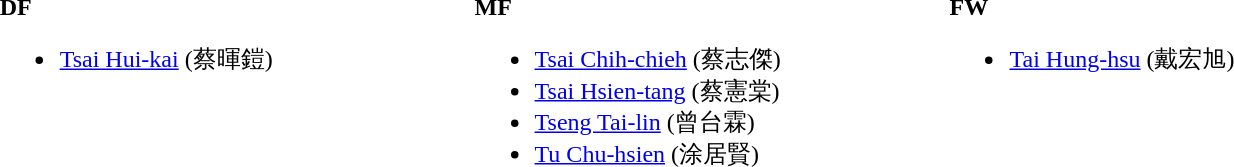<table>
<tr style="vertical-align: top;">
<td width="25%"><br></td>
<td></td>
<td width="25%"><br><strong>DF</strong><ul><li><a href='#'>Tsai Hui-kai</a> (蔡暉鎧)</li></ul></td>
<td></td>
<td width="25%"><br><strong>MF</strong><ul><li><a href='#'>Tsai Chih-chieh</a> (蔡志傑)</li><li><a href='#'>Tsai Hsien-tang</a> (蔡憲棠)</li><li><a href='#'>Tseng Tai-lin</a> (曾台霖)</li><li><a href='#'>Tu Chu-hsien</a> (涂居賢)</li></ul></td>
<td></td>
<td width="25%"><br><strong>FW</strong><ul><li><a href='#'>Tai Hung-hsu</a> (戴宏旭)</li></ul></td>
</tr>
</table>
